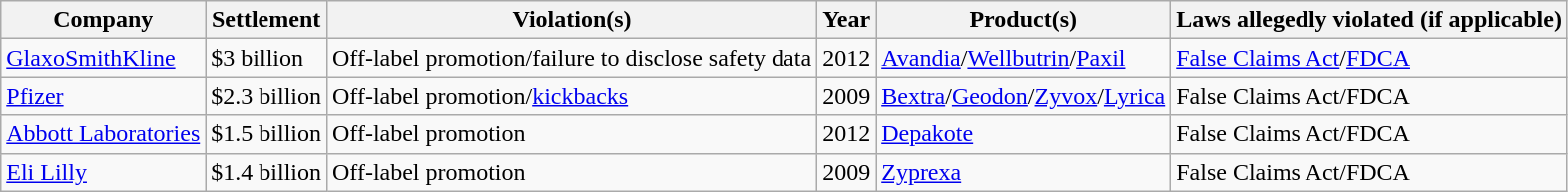<table class="wikitable">
<tr>
<th>Company</th>
<th>Settlement</th>
<th>Violation(s)</th>
<th>Year</th>
<th>Product(s)</th>
<th>Laws allegedly violated (if applicable)</th>
</tr>
<tr>
<td><a href='#'>GlaxoSmithKline</a></td>
<td>$3 billion</td>
<td>Off-label promotion/failure to disclose safety data</td>
<td>2012</td>
<td><a href='#'>Avandia</a>/<a href='#'>Wellbutrin</a>/<a href='#'>Paxil</a></td>
<td><a href='#'>False Claims Act</a>/<a href='#'>FDCA</a></td>
</tr>
<tr>
<td><a href='#'>Pfizer</a></td>
<td>$2.3 billion</td>
<td>Off-label promotion/<a href='#'>kickbacks</a></td>
<td>2009</td>
<td><a href='#'>Bextra</a>/<a href='#'>Geodon</a>/<a href='#'>Zyvox</a>/<a href='#'>Lyrica</a></td>
<td>False Claims Act/FDCA</td>
</tr>
<tr>
<td><a href='#'>Abbott Laboratories</a></td>
<td>$1.5 billion</td>
<td>Off-label promotion</td>
<td>2012</td>
<td><a href='#'>Depakote</a></td>
<td>False Claims Act/FDCA</td>
</tr>
<tr>
<td><a href='#'>Eli Lilly</a></td>
<td>$1.4 billion</td>
<td>Off-label promotion</td>
<td>2009</td>
<td><a href='#'>Zyprexa</a></td>
<td>False Claims Act/FDCA</td>
</tr>
</table>
